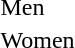<table>
<tr valign="top">
<td>Men<br></td>
<td></td>
<td></td>
<td></td>
</tr>
<tr valign="top">
<td>Women<br></td>
<td></td>
<td></td>
<td></td>
</tr>
</table>
